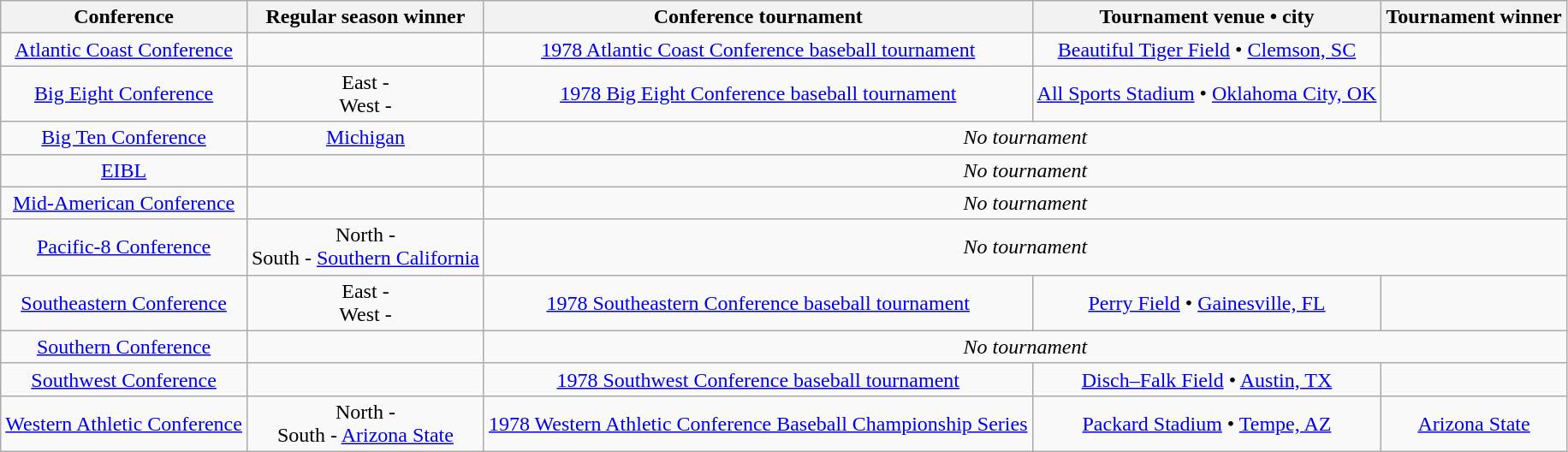<table class="wikitable" style="text-align:center;">
<tr>
<th>Conference</th>
<th>Regular season winner</th>
<th>Conference tournament</th>
<th>Tournament venue • city</th>
<th>Tournament winner</th>
</tr>
<tr>
<td><a href='#'>Atlantic Coast Conference</a></td>
<td></td>
<td><a href='#'>1978 Atlantic Coast Conference baseball tournament</a></td>
<td><a href='#'>Beautiful Tiger Field</a> • <a href='#'>Clemson, SC</a></td>
<td></td>
</tr>
<tr>
<td><a href='#'>Big Eight Conference</a></td>
<td>East - <br>West - </td>
<td><a href='#'>1978 Big Eight Conference baseball tournament</a></td>
<td><a href='#'>All Sports Stadium</a> • <a href='#'>Oklahoma City, OK</a></td>
<td></td>
</tr>
<tr>
<td><a href='#'>Big Ten Conference</a></td>
<td><a href='#'>Michigan</a></td>
<td colspan=3><em>No tournament</em></td>
</tr>
<tr>
<td><a href='#'>EIBL</a></td>
<td></td>
<td colspan=3><em>No tournament</em></td>
</tr>
<tr>
<td><a href='#'>Mid-American Conference</a></td>
<td></td>
<td colspan=3><em>No tournament</em></td>
</tr>
<tr>
<td><a href='#'>Pacific-8 Conference</a></td>
<td>North - <br>South - <a href='#'>Southern California</a></td>
<td colspan=3><em>No tournament</em></td>
</tr>
<tr>
<td><a href='#'>Southeastern Conference</a></td>
<td>East - <br>West - </td>
<td><a href='#'>1978 Southeastern Conference baseball tournament</a></td>
<td><a href='#'>Perry Field</a> • <a href='#'>Gainesville, FL</a></td>
<td></td>
</tr>
<tr>
<td><a href='#'>Southern Conference</a></td>
<td></td>
<td colspan=3><em>No tournament</em></td>
</tr>
<tr>
<td><a href='#'>Southwest Conference</a></td>
<td></td>
<td><a href='#'>1978 Southwest Conference baseball tournament</a></td>
<td><a href='#'>Disch–Falk Field</a> • <a href='#'>Austin, TX</a></td>
<td></td>
</tr>
<tr>
<td><a href='#'>Western Athletic Conference</a></td>
<td>North - <br>South - <a href='#'>Arizona State</a></td>
<td><a href='#'>1978 Western Athletic Conference Baseball Championship Series</a></td>
<td><a href='#'>Packard Stadium</a> • <a href='#'>Tempe, AZ</a></td>
<td><a href='#'>Arizona State</a></td>
</tr>
</table>
